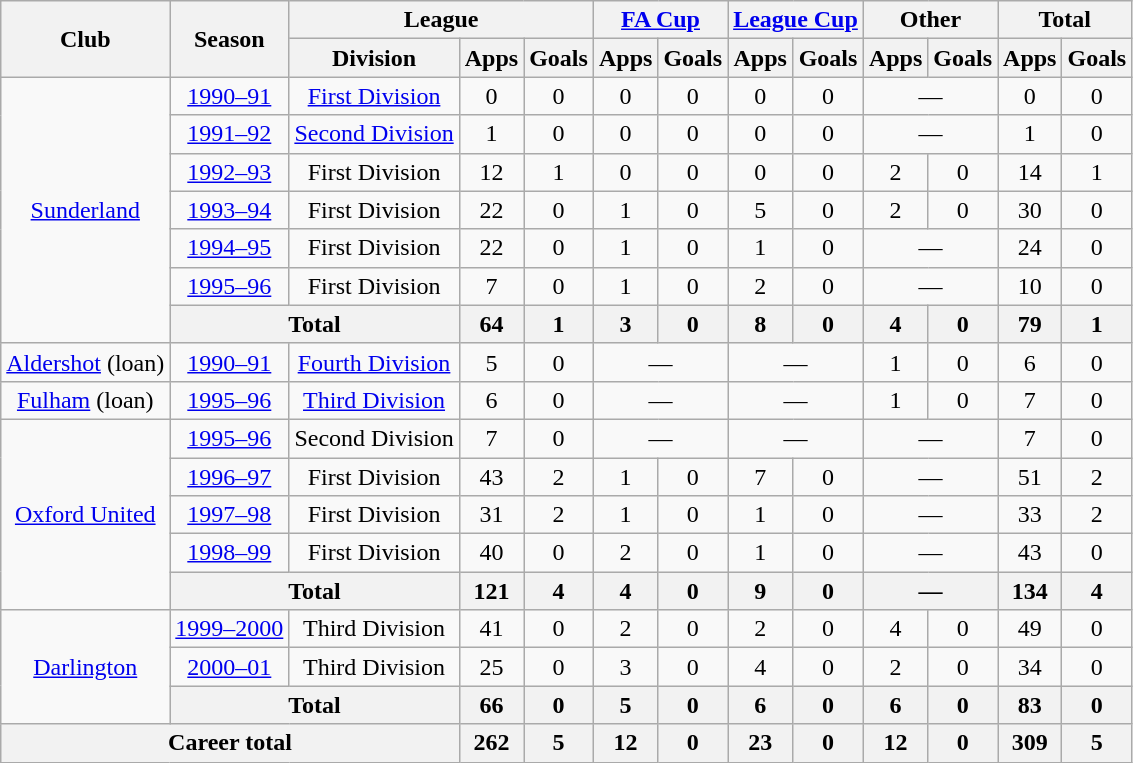<table class=wikitable style=text-align:center>
<tr>
<th rowspan=2>Club</th>
<th rowspan=2>Season</th>
<th colspan=3>League</th>
<th colspan=2><a href='#'>FA Cup</a></th>
<th colspan=2><a href='#'>League Cup</a></th>
<th colspan=2>Other</th>
<th colspan=2>Total</th>
</tr>
<tr>
<th>Division</th>
<th>Apps</th>
<th>Goals</th>
<th>Apps</th>
<th>Goals</th>
<th>Apps</th>
<th>Goals</th>
<th>Apps</th>
<th>Goals</th>
<th>Apps</th>
<th>Goals</th>
</tr>
<tr>
<td rowspan=7><a href='#'>Sunderland</a></td>
<td><a href='#'>1990–91</a></td>
<td><a href='#'>First Division</a></td>
<td>0</td>
<td>0</td>
<td>0</td>
<td>0</td>
<td>0</td>
<td>0</td>
<td colspan=2>—</td>
<td>0</td>
<td>0</td>
</tr>
<tr>
<td><a href='#'>1991–92</a></td>
<td><a href='#'>Second Division</a></td>
<td>1</td>
<td>0</td>
<td>0</td>
<td>0</td>
<td>0</td>
<td>0</td>
<td colspan=2>—</td>
<td>1</td>
<td>0</td>
</tr>
<tr>
<td><a href='#'>1992–93</a></td>
<td>First Division</td>
<td>12</td>
<td>1</td>
<td>0</td>
<td>0</td>
<td>0</td>
<td>0</td>
<td>2</td>
<td>0</td>
<td>14</td>
<td>1</td>
</tr>
<tr>
<td><a href='#'>1993–94</a></td>
<td>First Division</td>
<td>22</td>
<td>0</td>
<td>1</td>
<td>0</td>
<td>5</td>
<td>0</td>
<td>2</td>
<td>0</td>
<td>30</td>
<td>0</td>
</tr>
<tr>
<td><a href='#'>1994–95</a></td>
<td>First Division</td>
<td>22</td>
<td>0</td>
<td>1</td>
<td>0</td>
<td>1</td>
<td>0</td>
<td colspan=2>—</td>
<td>24</td>
<td>0</td>
</tr>
<tr>
<td><a href='#'>1995–96</a></td>
<td>First Division</td>
<td>7</td>
<td>0</td>
<td>1</td>
<td>0</td>
<td>2</td>
<td>0</td>
<td colspan=2>—</td>
<td>10</td>
<td>0</td>
</tr>
<tr>
<th colspan=2>Total</th>
<th>64</th>
<th>1</th>
<th>3</th>
<th>0</th>
<th>8</th>
<th>0</th>
<th>4</th>
<th>0</th>
<th>79</th>
<th>1</th>
</tr>
<tr>
<td><a href='#'>Aldershot</a> (loan)</td>
<td><a href='#'>1990–91</a></td>
<td><a href='#'>Fourth Division</a></td>
<td>5</td>
<td>0</td>
<td colspan=2>—</td>
<td colspan=2>—</td>
<td>1</td>
<td>0</td>
<td>6</td>
<td>0</td>
</tr>
<tr>
<td><a href='#'>Fulham</a> (loan)</td>
<td><a href='#'>1995–96</a></td>
<td><a href='#'>Third Division</a></td>
<td>6</td>
<td>0</td>
<td colspan=2>—</td>
<td colspan=2>—</td>
<td>1</td>
<td>0</td>
<td>7</td>
<td>0</td>
</tr>
<tr>
<td rowspan=5><a href='#'>Oxford United</a></td>
<td><a href='#'>1995–96</a></td>
<td>Second Division</td>
<td>7</td>
<td>0</td>
<td colspan=2>—</td>
<td colspan=2>—</td>
<td colspan=2>—</td>
<td>7</td>
<td>0</td>
</tr>
<tr>
<td><a href='#'>1996–97</a></td>
<td>First Division</td>
<td>43</td>
<td>2</td>
<td>1</td>
<td>0</td>
<td>7</td>
<td>0</td>
<td colspan=2>—</td>
<td>51</td>
<td>2</td>
</tr>
<tr>
<td><a href='#'>1997–98</a></td>
<td>First Division</td>
<td>31</td>
<td>2</td>
<td>1</td>
<td>0</td>
<td>1</td>
<td>0</td>
<td colspan=2>—</td>
<td>33</td>
<td>2</td>
</tr>
<tr>
<td><a href='#'>1998–99</a></td>
<td>First Division</td>
<td>40</td>
<td>0</td>
<td>2</td>
<td>0</td>
<td>1</td>
<td>0</td>
<td colspan=2>—</td>
<td>43</td>
<td>0</td>
</tr>
<tr>
<th colspan=2>Total</th>
<th>121</th>
<th>4</th>
<th>4</th>
<th>0</th>
<th>9</th>
<th>0</th>
<th colspan=2>—</th>
<th>134</th>
<th>4</th>
</tr>
<tr>
<td rowspan=3><a href='#'>Darlington</a></td>
<td><a href='#'>1999–2000</a></td>
<td>Third Division</td>
<td>41</td>
<td>0</td>
<td>2</td>
<td>0</td>
<td>2</td>
<td>0</td>
<td>4</td>
<td>0</td>
<td>49</td>
<td>0</td>
</tr>
<tr>
<td><a href='#'>2000–01</a></td>
<td>Third Division</td>
<td>25</td>
<td>0</td>
<td>3</td>
<td>0</td>
<td>4</td>
<td>0</td>
<td>2</td>
<td>0</td>
<td>34</td>
<td>0</td>
</tr>
<tr>
<th colspan=2>Total</th>
<th>66</th>
<th>0</th>
<th>5</th>
<th>0</th>
<th>6</th>
<th>0</th>
<th>6</th>
<th>0</th>
<th>83</th>
<th>0</th>
</tr>
<tr>
<th colspan=3>Career total</th>
<th>262</th>
<th>5</th>
<th>12</th>
<th>0</th>
<th>23</th>
<th>0</th>
<th>12</th>
<th>0</th>
<th>309</th>
<th>5</th>
</tr>
</table>
